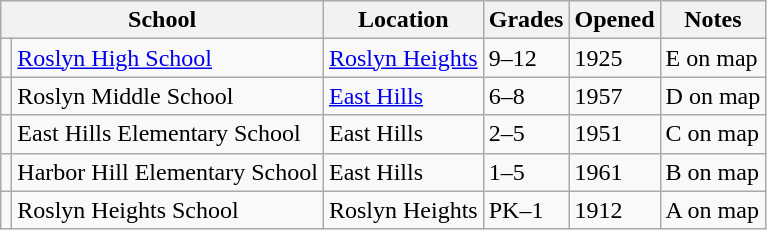<table class="wikitable">
<tr>
<th colspan="2">School</th>
<th>Location</th>
<th>Grades</th>
<th>Opened</th>
<th>Notes</th>
</tr>
<tr>
<td></td>
<td><a href='#'>Roslyn High School</a></td>
<td><a href='#'>Roslyn Heights</a></td>
<td>9–12</td>
<td>1925</td>
<td>E on map</td>
</tr>
<tr>
<td></td>
<td>Roslyn Middle School</td>
<td><a href='#'>East Hills</a></td>
<td>6–8</td>
<td>1957</td>
<td>D on map</td>
</tr>
<tr>
<td></td>
<td>East Hills Elementary School</td>
<td>East Hills</td>
<td>2–5</td>
<td>1951</td>
<td>C on map</td>
</tr>
<tr>
<td></td>
<td>Harbor Hill Elementary School</td>
<td>East Hills</td>
<td>1–5</td>
<td>1961</td>
<td>B on map</td>
</tr>
<tr>
<td></td>
<td>Roslyn Heights School</td>
<td>Roslyn Heights</td>
<td>PK–1</td>
<td>1912</td>
<td>A on map</td>
</tr>
</table>
